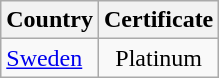<table class="wikitable sortable" style="text-align:left;">
<tr>
<th width="">Country</th>
<th align="center" width="">Certificate</th>
</tr>
<tr>
<td><a href='#'>Sweden</a></td>
<td align="center">Platinum</td>
</tr>
</table>
